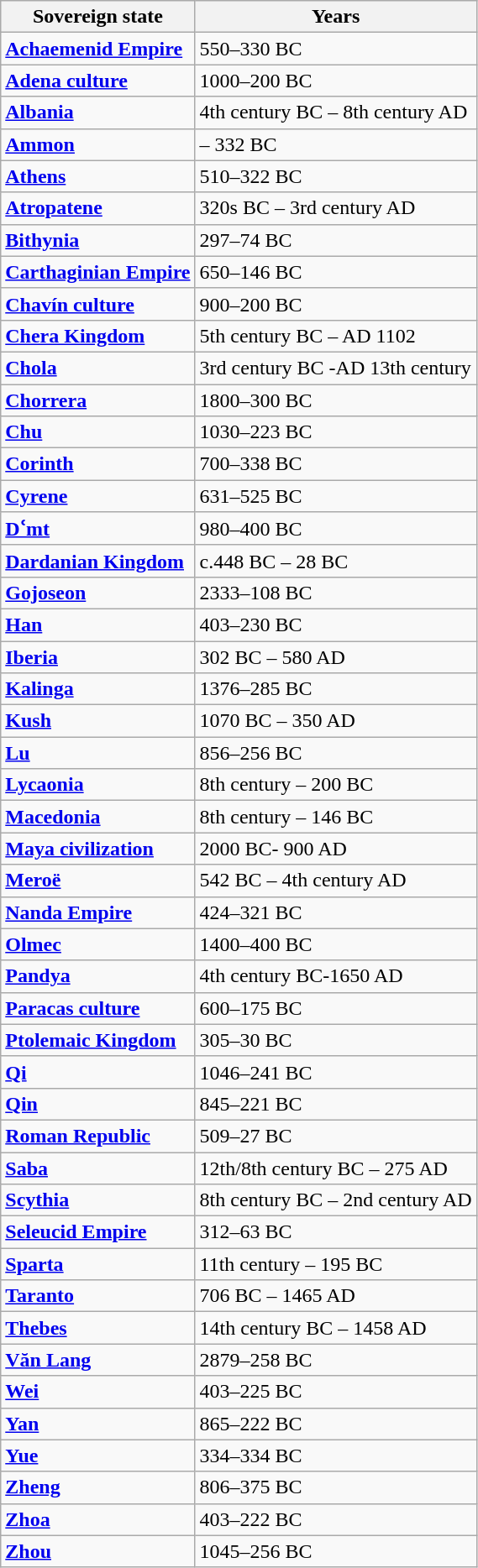<table class=wikitable border="1">
<tr>
<th>Sovereign state</th>
<th>Years</th>
</tr>
<tr>
<td><strong><a href='#'>Achaemenid Empire</a></strong></td>
<td>550–330 BC</td>
</tr>
<tr>
<td><strong><a href='#'>Adena culture</a></strong></td>
<td>1000–200 BC</td>
</tr>
<tr>
<td><strong><a href='#'>Albania</a></strong></td>
<td>4th century BC – 8th century AD</td>
</tr>
<tr>
<td><strong><a href='#'>Ammon</a></strong></td>
<td> – 332 BC</td>
</tr>
<tr>
<td><strong><a href='#'>Athens</a></strong></td>
<td>510–322 BC</td>
</tr>
<tr>
<td><strong><a href='#'>Atropatene</a></strong></td>
<td>320s BC – 3rd century AD</td>
</tr>
<tr>
<td><strong><a href='#'>Bithynia</a></strong></td>
<td>297–74 BC</td>
</tr>
<tr>
<td><strong><a href='#'>Carthaginian Empire</a></strong></td>
<td>650–146 BC</td>
</tr>
<tr>
<td><strong><a href='#'>Chavín culture</a></strong></td>
<td>900–200 BC</td>
</tr>
<tr>
<td><strong><a href='#'>Chera Kingdom</a></strong></td>
<td>5th century BC – AD 1102</td>
</tr>
<tr>
<td><strong><a href='#'>Chola</a></strong></td>
<td>3rd century BC -AD 13th century</td>
</tr>
<tr>
<td><strong><a href='#'>Chorrera</a></strong></td>
<td>1800–300 BC</td>
</tr>
<tr>
<td><strong><a href='#'>Chu</a></strong></td>
<td>1030–223 BC</td>
</tr>
<tr>
<td><strong><a href='#'>Corinth</a></strong></td>
<td>700–338 BC</td>
</tr>
<tr>
<td><strong><a href='#'>Cyrene</a></strong></td>
<td>631–525 BC</td>
</tr>
<tr>
<td><strong><a href='#'>Dʿmt</a></strong></td>
<td> 980–400 BC</td>
</tr>
<tr>
<td><strong><a href='#'>Dardanian Kingdom</a></strong></td>
<td>c.448 BC – 28 BC</td>
</tr>
<tr>
<td><strong><a href='#'>Gojoseon</a></strong></td>
<td>2333–108 BC</td>
</tr>
<tr>
<td><strong><a href='#'>Han</a></strong></td>
<td>403–230 BC</td>
</tr>
<tr>
<td><strong><a href='#'>Iberia</a></strong></td>
<td>302 BC – 580 AD</td>
</tr>
<tr>
<td><strong><a href='#'>Kalinga</a></strong></td>
<td>1376–285 BC</td>
</tr>
<tr>
<td><strong><a href='#'>Kush</a></strong></td>
<td>1070 BC – 350 AD</td>
</tr>
<tr>
<td><strong><a href='#'>Lu</a></strong></td>
<td>856–256 BC</td>
</tr>
<tr>
<td><strong><a href='#'>Lycaonia</a></strong></td>
<td>8th century – 200 BC</td>
</tr>
<tr>
<td><strong><a href='#'>Macedonia</a></strong></td>
<td>8th century – 146 BC</td>
</tr>
<tr>
<td><strong><a href='#'>Maya civilization</a></strong></td>
<td>2000 BC- 900 AD</td>
</tr>
<tr>
<td><strong><a href='#'>Meroë</a></strong></td>
<td>542 BC – 4th century AD</td>
</tr>
<tr>
<td><strong><a href='#'>Nanda Empire</a></strong></td>
<td>424–321 BC</td>
</tr>
<tr>
<td><strong><a href='#'>Olmec</a></strong></td>
<td>1400–400 BC</td>
</tr>
<tr>
<td><strong><a href='#'>Pandya</a></strong></td>
<td>4th century BC-1650 AD</td>
</tr>
<tr>
<td><strong><a href='#'>Paracas culture</a></strong></td>
<td>600–175 BC</td>
</tr>
<tr>
<td><strong><a href='#'>Ptolemaic Kingdom</a></strong></td>
<td>305–30 BC</td>
</tr>
<tr>
<td><strong><a href='#'>Qi</a></strong></td>
<td>1046–241 BC</td>
</tr>
<tr>
<td><strong><a href='#'>Qin</a></strong></td>
<td>845–221 BC</td>
</tr>
<tr>
<td><strong><a href='#'>Roman Republic</a></strong></td>
<td>509–27 BC</td>
</tr>
<tr>
<td><strong><a href='#'>Saba</a></strong></td>
<td>12th/8th century BC – 275 AD</td>
</tr>
<tr>
<td><strong><a href='#'>Scythia</a></strong></td>
<td>8th century BC – 2nd century AD</td>
</tr>
<tr>
<td><strong><a href='#'>Seleucid Empire</a></strong></td>
<td>312–63 BC</td>
</tr>
<tr>
<td><strong><a href='#'>Sparta</a></strong></td>
<td>11th century – 195 BC</td>
</tr>
<tr>
<td><strong><a href='#'>Taranto</a></strong></td>
<td>706 BC – 1465 AD</td>
</tr>
<tr>
<td><strong><a href='#'>Thebes</a></strong></td>
<td>14th century BC – 1458 AD</td>
</tr>
<tr>
<td><strong><a href='#'>Văn Lang</a></strong></td>
<td>2879–258 BC</td>
</tr>
<tr>
<td><strong><a href='#'>Wei</a></strong></td>
<td>403–225 BC</td>
</tr>
<tr>
<td><strong><a href='#'>Yan</a></strong></td>
<td>865–222 BC</td>
</tr>
<tr>
<td><strong><a href='#'>Yue</a></strong></td>
<td>334–334 BC</td>
</tr>
<tr>
<td><strong><a href='#'>Zheng</a></strong></td>
<td>806–375 BC</td>
</tr>
<tr>
<td><strong><a href='#'>Zhoa</a></strong></td>
<td>403–222 BC</td>
</tr>
<tr>
<td><strong><a href='#'>Zhou</a></strong></td>
<td>1045–256 BC</td>
</tr>
</table>
